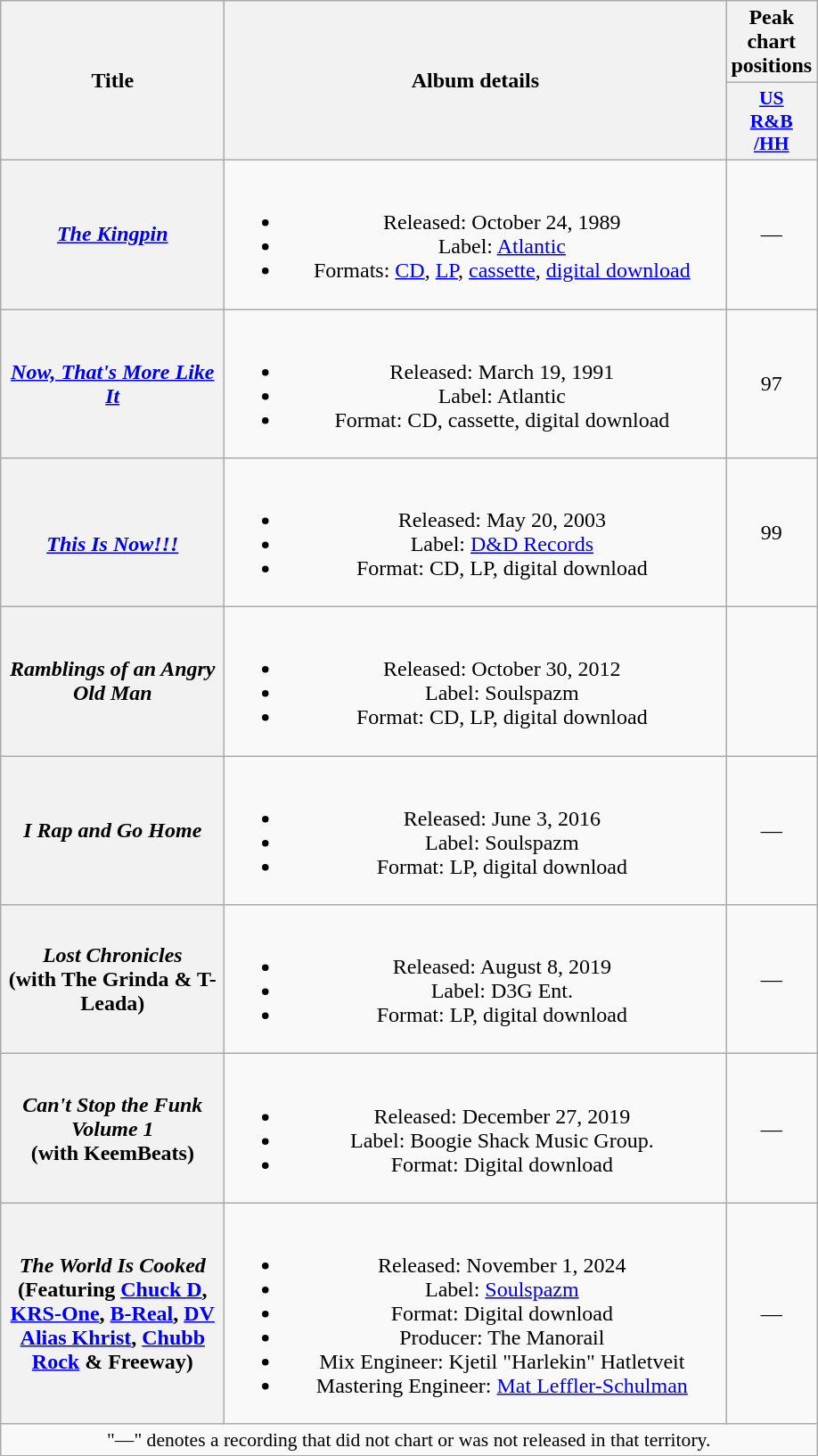<table class="wikitable plainrowheaders" style="text-align:center;">
<tr>
<th scope="col" rowspan="2" style="width:10em;">Title</th>
<th scope="col" rowspan="2" style="width:23em;">Album details</th>
<th scope="col" colspan="3">Peak chart positions</th>
</tr>
<tr>
<th scope="col" style="width:3em;font-size:90%;"><a href='#'>US<br>R&B<br>/HH</a><br></th>
</tr>
<tr>
<th scope="row"><em><a href='#'>The Kingpin</a></em></th>
<td><br><ul><li>Released: October 24, 1989</li><li>Label: <a href='#'>Atlantic</a></li><li>Formats: <a href='#'>CD</a>, <a href='#'>LP</a>, <a href='#'>cassette</a>, <a href='#'>digital download</a></li></ul></td>
<td>—</td>
</tr>
<tr>
<th scope="row"><em><a href='#'>Now, That's More Like It</a></em></th>
<td><br><ul><li>Released: March 19, 1991</li><li>Label: Atlantic</li><li>Format: CD, cassette, digital download</li></ul></td>
<td>97</td>
</tr>
<tr>
<th scope="row"><br><em><a href='#'>This Is Now!!!</a></em></th>
<td><br><ul><li>Released: May 20, 2003</li><li>Label: <a href='#'>D&D Records</a></li><li>Format: CD, LP, digital download</li></ul></td>
<td>99</td>
</tr>
<tr>
<th scope="row"><em>Ramblings of an Angry Old Man</em></th>
<td><br><ul><li>Released: October 30, 2012</li><li>Label: Soulspazm</li><li>Format: CD, LP, digital download</li></ul></td>
<td></td>
</tr>
<tr>
<th scope="row"><em>I Rap and Go Home</em></th>
<td><br><ul><li>Released: June 3, 2016</li><li>Label: Soulspazm</li><li>Format: LP, digital download</li></ul></td>
<td>—</td>
</tr>
<tr>
<th scope="row"><em>Lost Chronicles</em><br><span>(with The Grinda & T-Leada)</span></th>
<td><br><ul><li>Released: August 8, 2019</li><li>Label: D3G Ent.</li><li>Format: LP, digital download</li></ul></td>
<td>—</td>
</tr>
<tr>
<th scope="row"><em>Can't Stop the Funk Volume 1</em><br><span>(with KeemBeats)</span></th>
<td><br><ul><li>Released: December 27, 2019</li><li>Label: Boogie Shack Music Group.</li><li>Format: Digital download</li></ul></td>
<td>—</td>
</tr>
<tr>
<th scope="row"><em>The World Is Cooked</em><br><span>(Featuring <a href='#'>Chuck D</a>, <a href='#'>KRS-One</a>, <a href='#'>B-Real</a>, <a href='#'>DV Alias Khrist</a>, <a href='#'>Chubb Rock</a> & Freeway)</span></th>
<td><br><ul><li>Released: November 1, 2024</li><li>Label: <a href='#'>Soulspazm</a></li><li>Format: Digital download</li><li>Producer: The Manorail</li><li>Mix Engineer: Kjetil "Harlekin" Hatletveit</li><li>Mastering Engineer: <a href='#'>Mat Leffler-Schulman</a></li></ul></td>
<td>—</td>
</tr>
<tr>
<td colspan="3" style="font-size:90%">"—" denotes a recording that did not chart or was not released in that territory.</td>
</tr>
</table>
